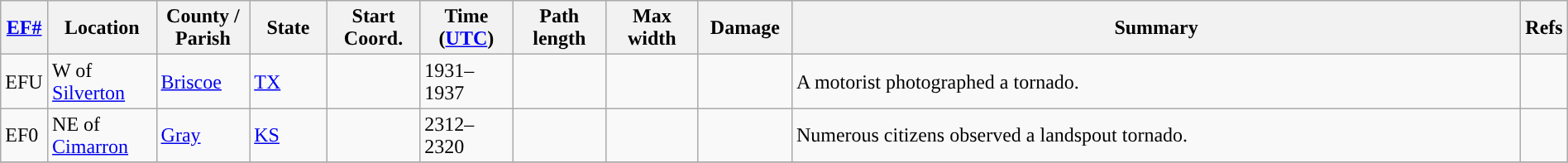<table class="wikitable sortable" style="width:100%;">
<tr>
<th scope="col" width="3%" align="center"><a href='#'>EF#</a></th>
<th scope="col" width="7%" align="center" class="unsortable">Location</th>
<th scope="col" width="6%" align="center" class="unsortable">County / Parish</th>
<th scope="col" width="5%" align="center">State</th>
<th scope="col" width="6%" align="center">Start Coord.</th>
<th scope="col" width="6%" align="center">Time (<a href='#'>UTC</a>)</th>
<th scope="col" width="6%" align="center">Path length</th>
<th scope="col" width="6%" align="center">Max width</th>
<th scope="col" width="6%" align="center">Damage</th>
<th scope="col" width="48%" class="unsortable" align="center">Summary</th>
<th scope="col" width="48%" class="unsortable" align="center">Refs</th>
</tr>
<tr>
<td>EFU</td>
<td>W of <a href='#'>Silverton</a></td>
<td><a href='#'>Briscoe</a></td>
<td><a href='#'>TX</a></td>
<td></td>
<td>1931–1937</td>
<td></td>
<td></td>
<td></td>
<td>A motorist photographed a tornado.</td>
<td></td>
</tr>
<tr>
<td>EF0</td>
<td>NE of <a href='#'>Cimarron</a></td>
<td><a href='#'>Gray</a></td>
<td><a href='#'>KS</a></td>
<td></td>
<td>2312–2320</td>
<td></td>
<td></td>
<td></td>
<td>Numerous citizens observed a landspout tornado.</td>
<td></td>
</tr>
<tr>
</tr>
</table>
